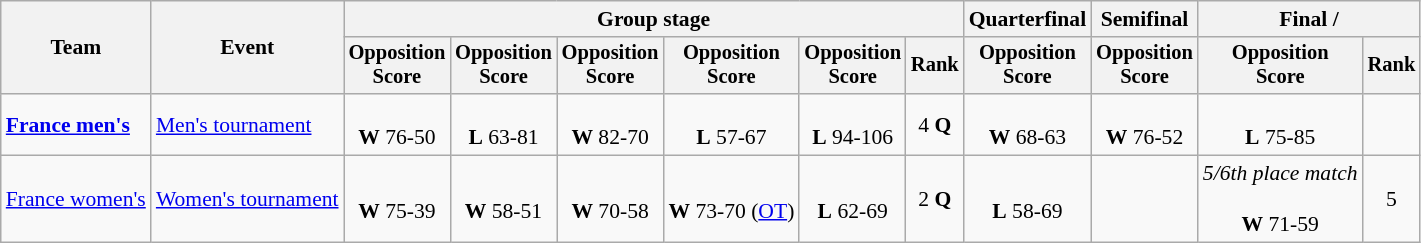<table class="wikitable" style="font-size:90%">
<tr>
<th rowspan=2>Team</th>
<th rowspan=2>Event</th>
<th colspan=6>Group stage</th>
<th>Quarterfinal</th>
<th>Semifinal</th>
<th colspan=2>Final / </th>
</tr>
<tr style="font-size:95%">
<th>Opposition<br>Score</th>
<th>Opposition<br>Score</th>
<th>Opposition<br>Score</th>
<th>Opposition<br>Score</th>
<th>Opposition<br>Score</th>
<th>Rank</th>
<th>Opposition<br>Score</th>
<th>Opposition<br>Score</th>
<th>Opposition<br>Score</th>
<th>Rank</th>
</tr>
<tr align=center>
<td align=left><strong><a href='#'>France men's</a></strong></td>
<td align=left><a href='#'>Men's tournament</a></td>
<td><br><strong>W</strong> 76-50</td>
<td><br><strong>L</strong> 63-81</td>
<td><br><strong>W</strong> 82-70</td>
<td><br><strong>L</strong> 57-67</td>
<td><br><strong>L</strong> 94-106</td>
<td>4 <strong>Q</strong></td>
<td><br><strong>W</strong> 68-63</td>
<td><br><strong>W</strong> 76-52</td>
<td><br><strong>L</strong> 75-85</td>
<td></td>
</tr>
<tr align=center>
<td align=left><a href='#'>France women's</a></td>
<td align=left><a href='#'>Women's tournament</a></td>
<td><br><strong>W</strong> 75-39</td>
<td><br><strong>W</strong> 58-51</td>
<td><br><strong>W</strong> 70-58</td>
<td><br><strong>W</strong> 73-70 (<a href='#'>OT</a>)</td>
<td><br><strong>L</strong> 62-69</td>
<td>2 <strong>Q</strong></td>
<td><br><strong>L</strong> 58-69</td>
<td></td>
<td><em>5/6th place match</em><br><br><strong>W</strong> 71-59</td>
<td>5</td>
</tr>
</table>
